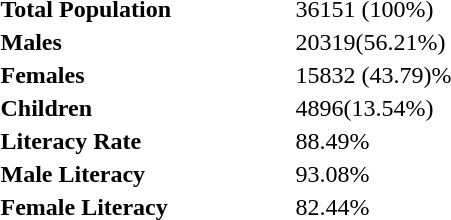<table class="toccolours" style="margin:1em;width:30%;">
<tr>
<td><strong>Total Population</strong></td>
<td>36151 (100%)</td>
</tr>
<tr>
<td><strong>Males</strong></td>
<td>20319(56.21%)</td>
</tr>
<tr>
<td><strong>Females</strong></td>
<td>15832 (43.79)%</td>
</tr>
<tr>
<td><strong>Children</strong></td>
<td>4896(13.54%)</td>
</tr>
<tr>
<td><strong>Literacy Rate</strong></td>
<td>88.49%</td>
</tr>
<tr>
<td><strong>Male Literacy</strong></td>
<td>93.08%</td>
</tr>
<tr>
<td><strong>Female Literacy</strong></td>
<td>82.44%</td>
</tr>
</table>
